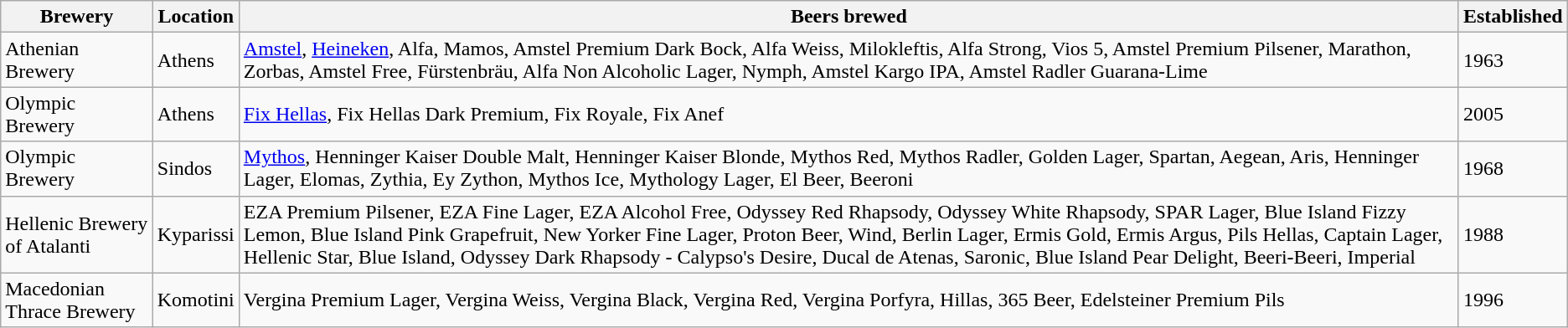<table class="wikitable">
<tr>
<th>Brewery</th>
<th>Location</th>
<th>Beers brewed</th>
<th>Established</th>
</tr>
<tr>
<td>Athenian Brewery</td>
<td>Athens</td>
<td><a href='#'>Amstel</a>, <a href='#'>Heineken</a>, Alfa, Mamos, Amstel Premium Dark Bock, Alfa Weiss, Milokleftis, Alfa Strong, Vios 5, Amstel Premium Pilsener, Marathon, Zorbas, Amstel Free, Fürstenbräu, Alfa Non Alcoholic Lager, Nymph, Amstel Kargo IPA, Amstel Radler Guarana-Lime</td>
<td>1963</td>
</tr>
<tr>
<td>Olympic Brewery</td>
<td>Athens</td>
<td><a href='#'>Fix Hellas</a>, Fix Hellas Dark Premium, Fix Royale, Fix Anef</td>
<td>2005</td>
</tr>
<tr>
<td>Olympic Brewery</td>
<td>Sindos</td>
<td><a href='#'>Mythos</a>, Henninger Kaiser Double Malt, Henninger Kaiser Blonde, Mythos Red, Mythos Radler, Golden Lager, Spartan, Aegean, Aris, Henninger Lager, Elomas, Zythia, Ey Zython, Mythos Ice, Mythology Lager, El Beer, Beeroni</td>
<td>1968</td>
</tr>
<tr>
<td>Hellenic Brewery of Atalanti</td>
<td>Kyparissi</td>
<td>EZA Premium Pilsener, EZA Fine Lager, EZA Alcohol Free, Odyssey Red Rhapsody, Odyssey White Rhapsody, SPAR Lager, Blue Island Fizzy Lemon, Blue Island Pink Grapefruit, New Yorker Fine Lager, Proton Beer, Wind, Berlin Lager, Ermis Gold, Ermis Argus, Pils Hellas, Captain Lager, Hellenic Star, Blue Island, Odyssey Dark Rhapsody - Calypso's Desire, Ducal de Atenas, Saronic,  Blue Island Pear Delight, Beeri-Beeri, Imperial</td>
<td>1988</td>
</tr>
<tr>
<td>Macedonian Thrace Brewery</td>
<td>Komotini</td>
<td>Vergina Premium Lager, Vergina Weiss, Vergina Black, Vergina Red, Vergina Porfyra, Hillas, 365 Beer, Edelsteiner Premium Pils</td>
<td>1996</td>
</tr>
</table>
